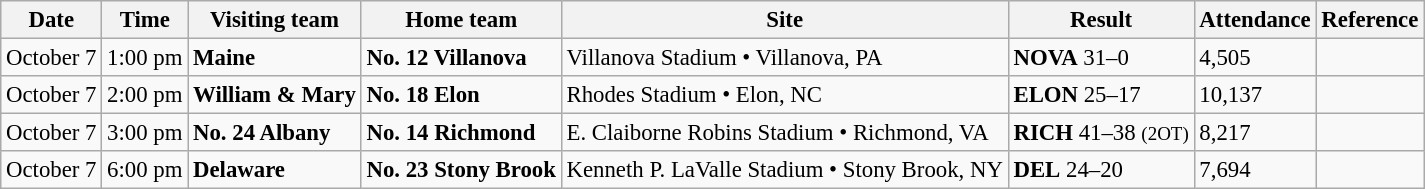<table class="wikitable" style="font-size:95%;">
<tr>
<th>Date</th>
<th>Time</th>
<th>Visiting team</th>
<th>Home team</th>
<th>Site</th>
<th>Result</th>
<th>Attendance</th>
<th class="unsortable">Reference</th>
</tr>
<tr bgcolor=>
<td>October 7</td>
<td>1:00 pm</td>
<td><strong>Maine</strong></td>
<td><strong>No. 12 Villanova</strong></td>
<td>Villanova Stadium • Villanova, PA</td>
<td><strong>NOVA</strong> 31–0</td>
<td>4,505</td>
<td></td>
</tr>
<tr bgcolor=>
<td>October 7</td>
<td>2:00 pm</td>
<td><strong>William & Mary</strong></td>
<td><strong>No. 18 Elon</strong></td>
<td>Rhodes Stadium • Elon, NC</td>
<td><strong>ELON</strong> 25–17</td>
<td>10,137</td>
<td></td>
</tr>
<tr bgcolor=>
<td>October 7</td>
<td>3:00 pm</td>
<td><strong>No. 24 Albany</strong></td>
<td><strong>No. 14 Richmond</strong></td>
<td>E. Claiborne Robins Stadium • Richmond, VA</td>
<td><strong>RICH</strong> 41–38 <small>(2OT)</small></td>
<td>8,217</td>
<td></td>
</tr>
<tr bgcolor=>
<td>October 7</td>
<td>6:00 pm</td>
<td><strong>Delaware</strong></td>
<td><strong>No. 23 Stony Brook</strong></td>
<td>Kenneth P. LaValle Stadium • Stony Brook, NY</td>
<td><strong>DEL</strong> 24–20</td>
<td>7,694</td>
<td></td>
</tr>
</table>
